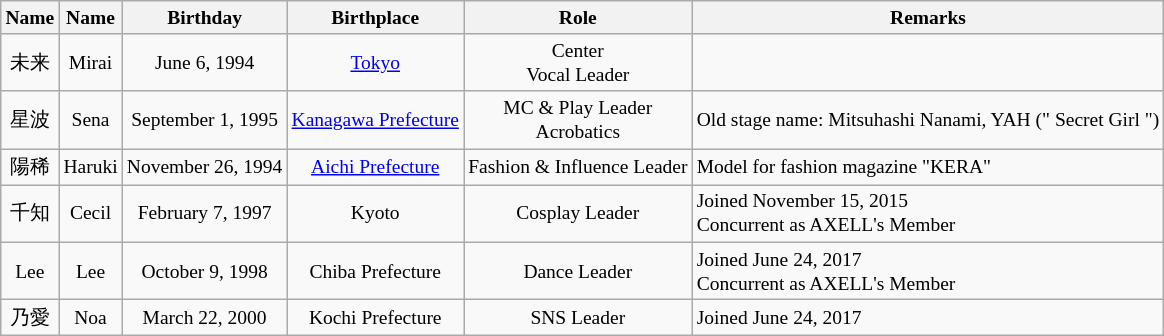<table class="sortable wikitable" style="font-size: small; text-align: center; margin-bottom: 10px;">
<tr>
<th class="unsortable">Name</th>
<th class="unsortable">Name</th>
<th>Birthday</th>
<th class="unsortable">Birthplace</th>
<th class="unsortable">Role</th>
<th class="unsortable">Remarks</th>
</tr>
<tr>
<td>未来</td>
<td>Mirai</td>
<td>June 6, 1994<br></td>
<td><a href='#'>Tokyo</a></td>
<td>Center<br>Vocal Leader</td>
<td></td>
</tr>
<tr>
<td>星波</td>
<td>Sena</td>
<td>September 1, 1995<br></td>
<td><a href='#'>Kanagawa Prefecture</a></td>
<td>MC & Play Leader<br>Acrobatics<br></td>
<td align="left">Old stage name: Mitsuhashi Nanami, YAH (" Secret Girl ")</td>
</tr>
<tr>
<td>陽稀</td>
<td>Haruki</td>
<td>November 26, 1994<br></td>
<td><a href='#'>Aichi Prefecture</a></td>
<td>Fashion & Influence Leader</td>
<td align="left">Model for fashion magazine "KERA"</td>
</tr>
<tr>
<td>千知</td>
<td>Cecil</td>
<td>February 7, 1997<br></td>
<td>Kyoto<br></td>
<td>Cosplay Leader</td>
<td align="left">Joined November 15, 2015<br>Concurrent as AXELL's Member</td>
</tr>
<tr>
<td>Lee</td>
<td>Lee</td>
<td>October 9, 1998</td>
<td>Chiba Prefecture</td>
<td>Dance Leader</td>
<td align="left">Joined June 24, 2017<br>Concurrent as AXELL's Member</td>
</tr>
<tr>
<td>乃愛</td>
<td>Noa</td>
<td>March 22, 2000</td>
<td>Kochi Prefecture</td>
<td>SNS Leader</td>
<td align="left">Joined June 24, 2017</td>
</tr>
</table>
